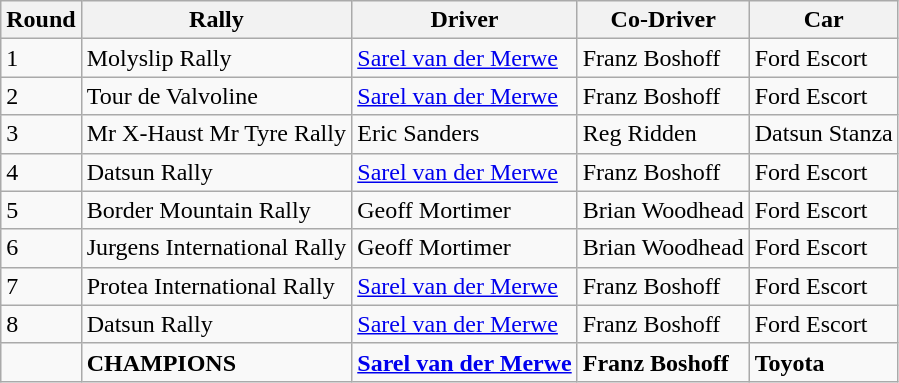<table class="wikitable">
<tr>
<th>Round</th>
<th>Rally</th>
<th>Driver</th>
<th>Co-Driver</th>
<th>Car</th>
</tr>
<tr>
<td>1</td>
<td>Molyslip Rally</td>
<td><a href='#'>Sarel van der Merwe</a></td>
<td>Franz Boshoff</td>
<td>Ford Escort</td>
</tr>
<tr>
<td>2</td>
<td>Tour de Valvoline</td>
<td><a href='#'>Sarel van der Merwe</a></td>
<td>Franz Boshoff</td>
<td>Ford Escort</td>
</tr>
<tr>
<td>3</td>
<td>Mr X-Haust Mr Tyre Rally</td>
<td>Eric Sanders</td>
<td>Reg Ridden</td>
<td>Datsun Stanza</td>
</tr>
<tr>
<td>4</td>
<td>Datsun Rally</td>
<td><a href='#'>Sarel van der Merwe</a></td>
<td>Franz Boshoff</td>
<td>Ford Escort</td>
</tr>
<tr>
<td>5</td>
<td>Border Mountain Rally</td>
<td>Geoff Mortimer</td>
<td>Brian Woodhead</td>
<td>Ford Escort</td>
</tr>
<tr>
<td>6</td>
<td>Jurgens International Rally</td>
<td>Geoff Mortimer</td>
<td>Brian Woodhead</td>
<td>Ford Escort</td>
</tr>
<tr>
<td>7</td>
<td>Protea International Rally</td>
<td><a href='#'>Sarel van der Merwe</a></td>
<td>Franz Boshoff</td>
<td>Ford Escort</td>
</tr>
<tr>
<td>8</td>
<td>Datsun Rally</td>
<td><a href='#'>Sarel van der Merwe</a></td>
<td>Franz Boshoff</td>
<td>Ford Escort</td>
</tr>
<tr>
<td></td>
<td><strong>CHAMPIONS</strong></td>
<td><strong><a href='#'>Sarel van der Merwe</a></strong></td>
<td><strong>Franz Boshoff</strong></td>
<td><strong>Toyota</strong></td>
</tr>
</table>
